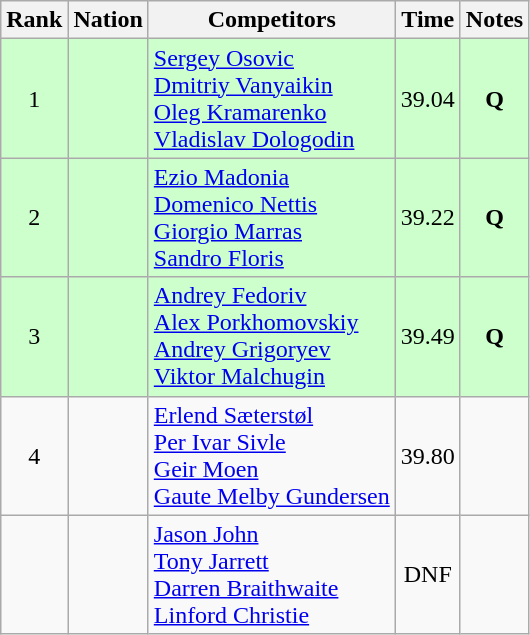<table class="wikitable sortable" style="text-align:center">
<tr>
<th>Rank</th>
<th>Nation</th>
<th>Competitors</th>
<th>Time</th>
<th>Notes</th>
</tr>
<tr bgcolor=ccffcc>
<td>1</td>
<td align=left></td>
<td align=left><a href='#'>Sergey Osovic</a><br><a href='#'>Dmitriy Vanyaikin</a><br><a href='#'>Oleg Kramarenko</a><br><a href='#'>Vladislav Dologodin</a></td>
<td>39.04</td>
<td><strong>Q</strong></td>
</tr>
<tr bgcolor=ccffcc>
<td>2</td>
<td align=left></td>
<td align=left><a href='#'>Ezio Madonia</a><br><a href='#'>Domenico Nettis</a><br><a href='#'>Giorgio Marras</a><br><a href='#'>Sandro Floris</a></td>
<td>39.22</td>
<td><strong>Q</strong></td>
</tr>
<tr bgcolor=ccffcc>
<td>3</td>
<td align=left></td>
<td align=left><a href='#'>Andrey Fedoriv</a><br><a href='#'>Alex Porkhomovskiy</a><br><a href='#'>Andrey Grigoryev</a><br><a href='#'>Viktor Malchugin</a></td>
<td>39.49</td>
<td><strong>Q</strong></td>
</tr>
<tr>
<td>4</td>
<td align=left></td>
<td align=left><a href='#'>Erlend Sæterstøl</a><br><a href='#'>Per Ivar Sivle</a><br><a href='#'>Geir Moen</a><br><a href='#'>Gaute Melby Gundersen</a></td>
<td>39.80</td>
<td></td>
</tr>
<tr>
<td></td>
<td align=left></td>
<td align=left><a href='#'>Jason John</a><br><a href='#'>Tony Jarrett</a><br><a href='#'>Darren Braithwaite</a><br><a href='#'>Linford Christie</a></td>
<td>DNF</td>
<td></td>
</tr>
</table>
